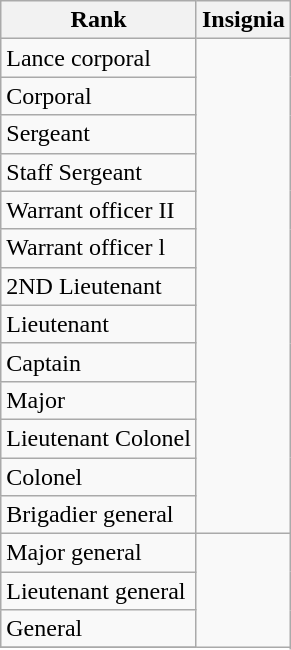<table class="wikitable mw-collapsible mw-collapsed">
<tr>
<th>Rank</th>
<th>Insignia</th>
</tr>
<tr>
<td>Lance corporal</td>
<td rowspan="13"></td>
</tr>
<tr>
<td>Corporal</td>
</tr>
<tr>
<td>Sergeant</td>
</tr>
<tr>
<td>Staff Sergeant</td>
</tr>
<tr>
<td>Warrant officer II</td>
</tr>
<tr>
<td>Warrant officer l</td>
</tr>
<tr>
<td>2ND Lieutenant</td>
</tr>
<tr>
<td>Lieutenant</td>
</tr>
<tr>
<td>Captain</td>
</tr>
<tr>
<td>Major</td>
</tr>
<tr>
<td>Lieutenant Colonel</td>
</tr>
<tr>
<td>Colonel</td>
</tr>
<tr>
<td>Brigadier general</td>
</tr>
<tr>
<td>Major general</td>
</tr>
<tr>
<td>Lieutenant general</td>
</tr>
<tr>
<td>General</td>
</tr>
<tr>
</tr>
</table>
